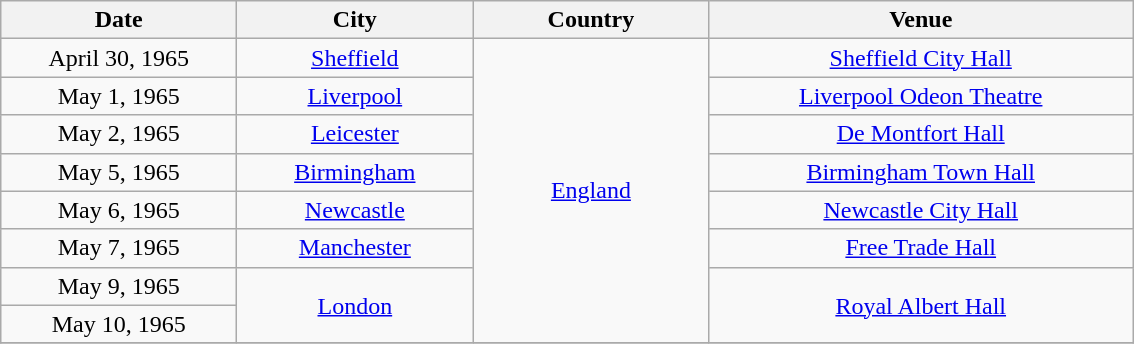<table class="wikitable" style="text-align:center;">
<tr>
<th width="150">Date</th>
<th width="150">City</th>
<th width="150">Country</th>
<th width="275">Venue</th>
</tr>
<tr>
<td>April 30, 1965</td>
<td><a href='#'>Sheffield</a></td>
<td rowspan="8"><a href='#'>England</a></td>
<td><a href='#'>Sheffield City Hall</a></td>
</tr>
<tr>
<td>May 1, 1965</td>
<td><a href='#'>Liverpool</a></td>
<td><a href='#'>Liverpool Odeon Theatre</a></td>
</tr>
<tr>
<td>May 2, 1965</td>
<td><a href='#'>Leicester</a></td>
<td><a href='#'>De Montfort Hall</a></td>
</tr>
<tr>
<td>May 5, 1965</td>
<td><a href='#'>Birmingham</a></td>
<td><a href='#'>Birmingham Town Hall</a></td>
</tr>
<tr>
<td>May 6, 1965</td>
<td><a href='#'>Newcastle</a></td>
<td><a href='#'>Newcastle City Hall</a></td>
</tr>
<tr>
<td>May 7, 1965</td>
<td><a href='#'>Manchester</a></td>
<td><a href='#'>Free Trade Hall</a></td>
</tr>
<tr>
<td>May 9, 1965</td>
<td rowspan="2"><a href='#'>London</a></td>
<td rowspan="2"><a href='#'>Royal Albert Hall</a></td>
</tr>
<tr>
<td>May 10, 1965</td>
</tr>
<tr>
</tr>
</table>
